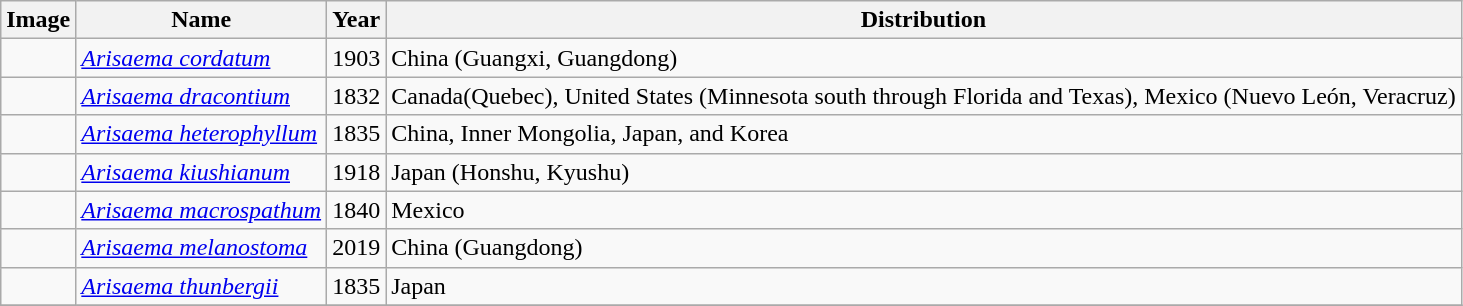<table class="wikitable sortable">
<tr>
<th>Image</th>
<th>Name</th>
<th>Year</th>
<th>Distribution</th>
</tr>
<tr>
<td></td>
<td><em><a href='#'>Arisaema cordatum</a></em> </td>
<td>1903</td>
<td>China (Guangxi, Guangdong)</td>
</tr>
<tr>
<td></td>
<td><em><a href='#'>Arisaema dracontium</a></em> </td>
<td>1832</td>
<td>Canada(Quebec), United States (Minnesota south through Florida and Texas), Mexico (Nuevo León, Veracruz)</td>
</tr>
<tr>
<td></td>
<td><em><a href='#'>Arisaema heterophyllum</a></em> </td>
<td>1835</td>
<td>China, Inner Mongolia, Japan, and Korea</td>
</tr>
<tr>
<td></td>
<td><em><a href='#'>Arisaema kiushianum</a></em> </td>
<td>1918</td>
<td>Japan (Honshu, Kyushu)</td>
</tr>
<tr>
<td></td>
<td><em><a href='#'>Arisaema macrospathum</a></em> </td>
<td>1840</td>
<td>Mexico</td>
</tr>
<tr>
<td></td>
<td><em><a href='#'>Arisaema melanostoma</a></em> </td>
<td>2019</td>
<td>China (Guangdong)</td>
</tr>
<tr>
<td></td>
<td><em><a href='#'>Arisaema thunbergii</a></em> </td>
<td>1835</td>
<td>Japan</td>
</tr>
<tr>
</tr>
</table>
